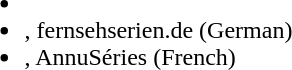<table width="100%" align="center">
<tr>
<td width="45%" valign="top"><br><ul><li></li><li>, fernsehserien.de (German)</li><li>, AnnuSéries (French)</li></ul></td>
</tr>
</table>
